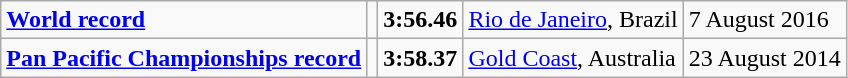<table class="wikitable">
<tr>
<td><strong><a href='#'>World record</a></strong></td>
<td></td>
<td><strong>3:56.46</strong></td>
<td><a href='#'>Rio de Janeiro</a>, Brazil</td>
<td>7 August 2016</td>
</tr>
<tr>
<td><strong><a href='#'>Pan Pacific Championships record</a></strong></td>
<td></td>
<td><strong>3:58.37</strong></td>
<td><a href='#'>Gold Coast</a>, Australia</td>
<td>23 August 2014</td>
</tr>
</table>
